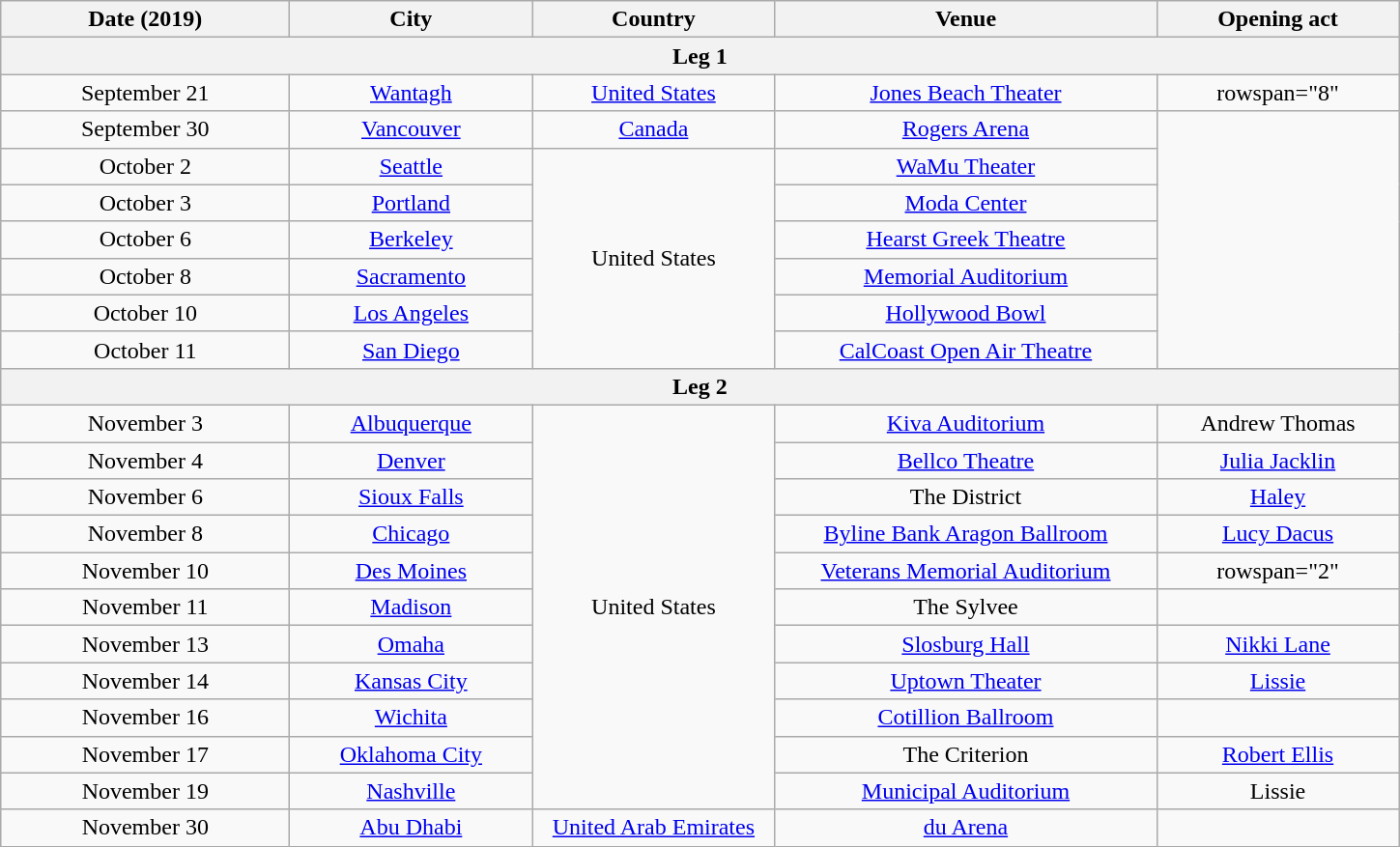<table class="wikitable plainrowheaders" style="text-align: center;">
<tr>
<th scope="col" style="width:12em;">Date (2019)</th>
<th scope="col" style="width:10em;">City</th>
<th scope="col" style="width:10em;">Country</th>
<th scope="col" style="width:16em;">Venue</th>
<th scope="col" style="width:10em;">Opening act</th>
</tr>
<tr>
<th colspan="5">Leg 1</th>
</tr>
<tr>
<td>September 21</td>
<td><a href='#'>Wantagh</a></td>
<td><a href='#'>United States</a></td>
<td><a href='#'>Jones Beach Theater</a></td>
<td>rowspan="8" </td>
</tr>
<tr>
<td>September 30</td>
<td><a href='#'>Vancouver</a></td>
<td><a href='#'>Canada</a></td>
<td><a href='#'>Rogers Arena</a></td>
</tr>
<tr>
<td>October 2</td>
<td><a href='#'>Seattle</a></td>
<td rowspan="6">United States</td>
<td><a href='#'>WaMu Theater</a></td>
</tr>
<tr>
<td>October 3</td>
<td><a href='#'>Portland</a></td>
<td><a href='#'>Moda Center</a></td>
</tr>
<tr>
<td>October 6</td>
<td><a href='#'>Berkeley</a></td>
<td><a href='#'>Hearst Greek Theatre</a></td>
</tr>
<tr>
<td>October 8</td>
<td><a href='#'>Sacramento</a></td>
<td><a href='#'>Memorial Auditorium</a></td>
</tr>
<tr>
<td>October 10</td>
<td><a href='#'>Los Angeles</a></td>
<td><a href='#'>Hollywood Bowl</a></td>
</tr>
<tr>
<td>October 11</td>
<td><a href='#'>San Diego</a></td>
<td><a href='#'>CalCoast Open Air Theatre</a></td>
</tr>
<tr>
<th colspan="5">Leg 2</th>
</tr>
<tr>
<td>November 3</td>
<td><a href='#'>Albuquerque</a></td>
<td rowspan="11">United States</td>
<td><a href='#'>Kiva Auditorium</a></td>
<td>Andrew Thomas</td>
</tr>
<tr>
<td>November 4</td>
<td><a href='#'>Denver</a></td>
<td><a href='#'>Bellco Theatre</a></td>
<td><a href='#'>Julia Jacklin</a></td>
</tr>
<tr>
<td>November 6</td>
<td><a href='#'>Sioux Falls</a></td>
<td>The District</td>
<td><a href='#'>Haley</a></td>
</tr>
<tr>
<td>November 8</td>
<td><a href='#'>Chicago</a></td>
<td><a href='#'>Byline Bank Aragon Ballroom</a></td>
<td><a href='#'>Lucy Dacus</a></td>
</tr>
<tr>
<td>November 10</td>
<td><a href='#'>Des Moines</a></td>
<td><a href='#'>Veterans Memorial Auditorium</a></td>
<td>rowspan="2" </td>
</tr>
<tr>
<td>November 11</td>
<td><a href='#'>Madison</a></td>
<td>The Sylvee</td>
</tr>
<tr>
<td>November 13</td>
<td><a href='#'>Omaha</a></td>
<td><a href='#'>Slosburg Hall</a></td>
<td><a href='#'>Nikki Lane</a></td>
</tr>
<tr>
<td>November 14</td>
<td><a href='#'>Kansas City</a></td>
<td><a href='#'>Uptown Theater</a></td>
<td><a href='#'>Lissie</a></td>
</tr>
<tr>
<td>November 16</td>
<td><a href='#'>Wichita</a></td>
<td><a href='#'>Cotillion Ballroom</a></td>
<td></td>
</tr>
<tr>
<td>November 17</td>
<td><a href='#'>Oklahoma City</a></td>
<td>The Criterion</td>
<td><a href='#'>Robert Ellis</a></td>
</tr>
<tr>
<td>November 19</td>
<td><a href='#'>Nashville</a></td>
<td><a href='#'>Municipal Auditorium</a></td>
<td>Lissie</td>
</tr>
<tr>
<td>November 30</td>
<td><a href='#'>Abu Dhabi</a></td>
<td><a href='#'>United Arab Emirates</a></td>
<td><a href='#'>du Arena</a></td>
<td></td>
</tr>
</table>
